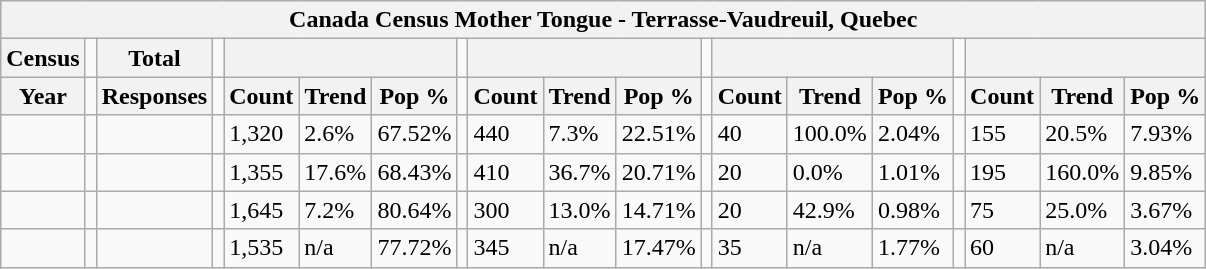<table class="wikitable">
<tr>
<th colspan="19">Canada Census Mother Tongue - Terrasse-Vaudreuil, Quebec</th>
</tr>
<tr>
<th>Census</th>
<td></td>
<th>Total</th>
<td colspan="1"></td>
<th colspan="3"></th>
<td colspan="1"></td>
<th colspan="3"></th>
<td colspan="1"></td>
<th colspan="3"></th>
<td colspan="1"></td>
<th colspan="3"></th>
</tr>
<tr>
<th>Year</th>
<td></td>
<th>Responses</th>
<td></td>
<th>Count</th>
<th>Trend</th>
<th>Pop %</th>
<td></td>
<th>Count</th>
<th>Trend</th>
<th>Pop %</th>
<td></td>
<th>Count</th>
<th>Trend</th>
<th>Pop %</th>
<td></td>
<th>Count</th>
<th>Trend</th>
<th>Pop %</th>
</tr>
<tr>
<td></td>
<td></td>
<td></td>
<td></td>
<td>1,320</td>
<td> 2.6%</td>
<td>67.52%</td>
<td></td>
<td>440</td>
<td> 7.3%</td>
<td>22.51%</td>
<td></td>
<td>40</td>
<td> 100.0%</td>
<td>2.04%</td>
<td></td>
<td>155</td>
<td> 20.5%</td>
<td>7.93%</td>
</tr>
<tr>
<td></td>
<td></td>
<td></td>
<td></td>
<td>1,355</td>
<td> 17.6%</td>
<td>68.43%</td>
<td></td>
<td>410</td>
<td> 36.7%</td>
<td>20.71%</td>
<td></td>
<td>20</td>
<td> 0.0%</td>
<td>1.01%</td>
<td></td>
<td>195</td>
<td> 160.0%</td>
<td>9.85%</td>
</tr>
<tr>
<td></td>
<td></td>
<td></td>
<td></td>
<td>1,645</td>
<td> 7.2%</td>
<td>80.64%</td>
<td></td>
<td>300</td>
<td> 13.0%</td>
<td>14.71%</td>
<td></td>
<td>20</td>
<td> 42.9%</td>
<td>0.98%</td>
<td></td>
<td>75</td>
<td> 25.0%</td>
<td>3.67%</td>
</tr>
<tr>
<td></td>
<td></td>
<td></td>
<td></td>
<td>1,535</td>
<td>n/a</td>
<td>77.72%</td>
<td></td>
<td>345</td>
<td>n/a</td>
<td>17.47%</td>
<td></td>
<td>35</td>
<td>n/a</td>
<td>1.77%</td>
<td></td>
<td>60</td>
<td>n/a</td>
<td>3.04%</td>
</tr>
</table>
